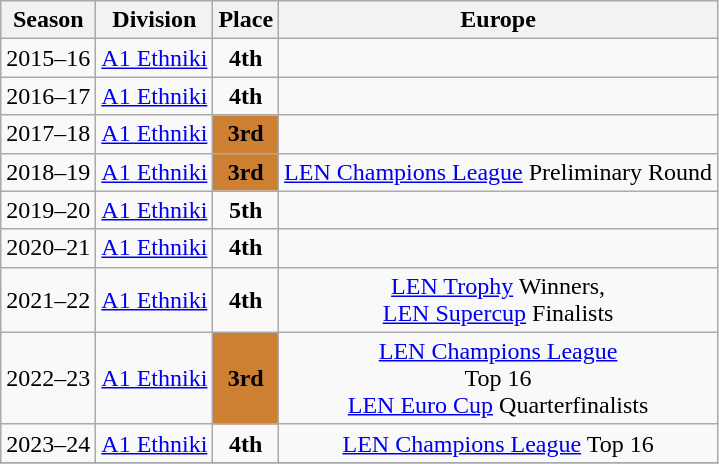<table class="wikitable" style="text-align:center">
<tr>
<th>Season</th>
<th>Division</th>
<th>Place</th>
<th>Europe</th>
</tr>
<tr>
<td>2015–16</td>
<td><a href='#'>A1 Ethniki</a></td>
<td align="center"><strong>4th</strong></td>
<td></td>
</tr>
<tr>
<td>2016–17</td>
<td><a href='#'>A1 Ethniki</a></td>
<td align="center"><strong>4th</strong></td>
<td></td>
</tr>
<tr>
<td>2017–18</td>
<td><a href='#'>A1 Ethniki</a></td>
<td style="text-align:center; background:#CD7F32;"><strong>3rd</strong></td>
<td></td>
</tr>
<tr>
<td>2018–19</td>
<td><a href='#'>A1 Ethniki</a></td>
<td style="text-align:center; background:#CD7F32;"><strong>3rd</strong></td>
<td><a href='#'>LEN Champions League</a> Preliminary Round</td>
</tr>
<tr>
<td>2019–20</td>
<td><a href='#'>A1 Ethniki</a></td>
<td align="center"><strong>5th</strong></td>
<td></td>
</tr>
<tr>
<td>2020–21</td>
<td><a href='#'>A1 Ethniki</a></td>
<td align="center"><strong>4th</strong></td>
<td></td>
</tr>
<tr>
<td>2021–22</td>
<td><a href='#'>A1 Ethniki</a></td>
<td align="center"><strong>4th</strong></td>
<td><a href='#'>LEN Trophy</a> Winners,<br> <a href='#'>LEN Supercup</a> Finalists</td>
</tr>
<tr>
<td>2022–23</td>
<td><a href='#'>A1 Ethniki</a></td>
<td style="text-align:center; background:#CD7F32;"><strong>3rd</strong></td>
<td><a href='#'>LEN Champions League</a><br>Top 16<br> <a href='#'>LEN Euro Cup</a> Quarterfinalists</td>
</tr>
<tr>
<td>2023–24</td>
<td><a href='#'>A1 Ethniki</a></td>
<td align="center"><strong>4th</strong></td>
<td><a href='#'>LEN Champions League</a> Top 16</td>
</tr>
<tr>
</tr>
</table>
